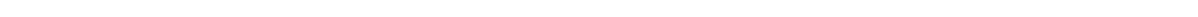<table style="width:88%; text-align:center;">
<tr style="color:white;">
<td style="background:"><strong>9</strong></td>
<td style="background:"><strong>9</strong></td>
<td style="background:"><strong>1</strong></td>
<td style="background:"><strong>13</strong></td>
</tr>
</table>
